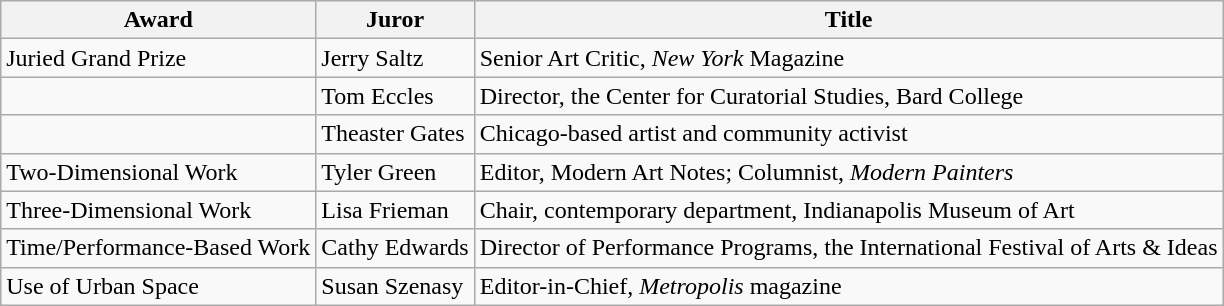<table class="wikitable">
<tr>
<th>Award</th>
<th>Juror</th>
<th>Title</th>
</tr>
<tr>
<td>Juried Grand Prize</td>
<td>Jerry Saltz</td>
<td>Senior Art Critic, <em>New York</em> Magazine</td>
</tr>
<tr>
<td></td>
<td>Tom Eccles</td>
<td>Director, the Center for Curatorial Studies, Bard College</td>
</tr>
<tr>
<td></td>
<td>Theaster Gates</td>
<td>Chicago-based artist and community activist</td>
</tr>
<tr>
<td>Two-Dimensional Work</td>
<td>Tyler Green</td>
<td>Editor, Modern Art Notes; Columnist, <em>Modern Painters</em></td>
</tr>
<tr>
<td>Three-Dimensional Work</td>
<td>Lisa Frieman</td>
<td>Chair, contemporary department, Indianapolis Museum of Art</td>
</tr>
<tr>
<td>Time/Performance-Based Work</td>
<td>Cathy Edwards</td>
<td>Director of Performance Programs, the International Festival of Arts & Ideas</td>
</tr>
<tr>
<td>Use of Urban Space</td>
<td>Susan Szenasy</td>
<td>Editor-in-Chief, <em>Metropolis</em> magazine</td>
</tr>
</table>
